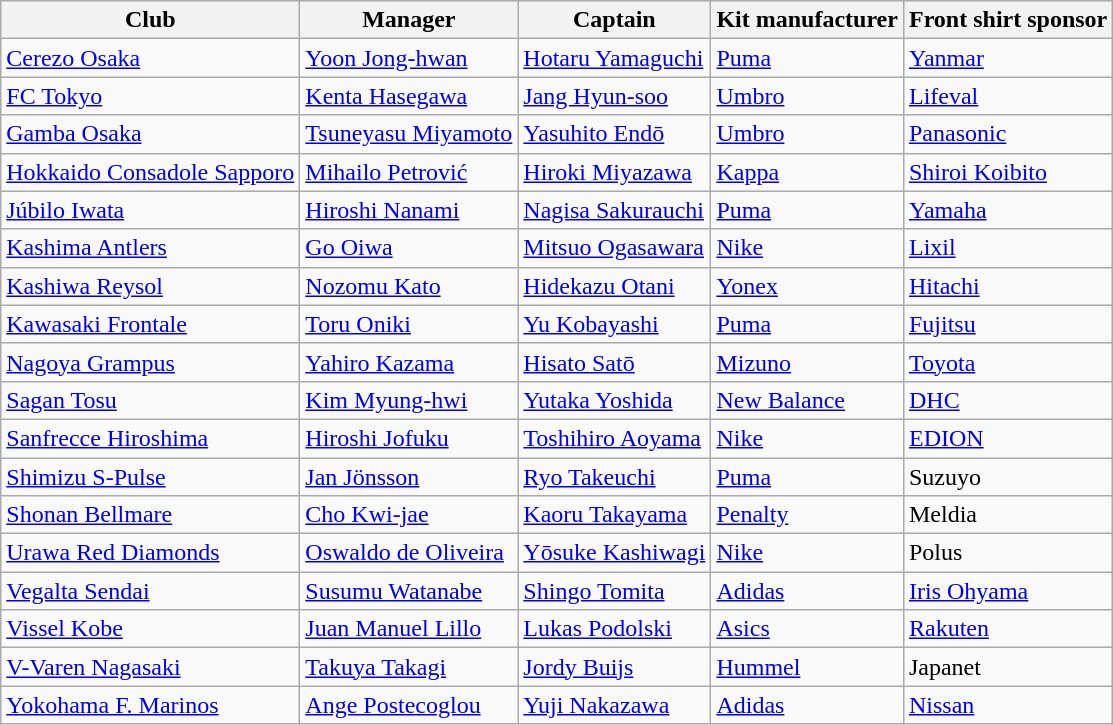<table class="wikitable sortable">
<tr>
<th>Club</th>
<th>Manager</th>
<th>Captain</th>
<th>Kit manufacturer</th>
<th>Front shirt sponsor</th>
</tr>
<tr>
<td><a href='#'>Cerezo Osaka</a></td>
<td> <a href='#'>Yoon Jong-hwan</a></td>
<td> <a href='#'>Hotaru Yamaguchi</a></td>
<td><a href='#'>Puma</a></td>
<td><a href='#'>Yanmar</a></td>
</tr>
<tr>
<td><a href='#'>FC Tokyo</a></td>
<td> <a href='#'>Kenta Hasegawa</a></td>
<td> <a href='#'>Jang Hyun-soo</a></td>
<td><a href='#'>Umbro</a></td>
<td><a href='#'>Lifeval</a></td>
</tr>
<tr>
<td><a href='#'>Gamba Osaka</a></td>
<td> <a href='#'>Tsuneyasu Miyamoto</a></td>
<td> <a href='#'>Yasuhito Endō</a></td>
<td><a href='#'>Umbro</a></td>
<td><a href='#'>Panasonic</a></td>
</tr>
<tr>
<td><a href='#'>Hokkaido Consadole Sapporo</a></td>
<td> <a href='#'>Mihailo Petrović</a></td>
<td> <a href='#'>Hiroki Miyazawa</a></td>
<td><a href='#'>Kappa</a></td>
<td><a href='#'>Shiroi Koibito</a></td>
</tr>
<tr>
<td><a href='#'>Júbilo Iwata</a></td>
<td> <a href='#'>Hiroshi Nanami</a></td>
<td> <a href='#'>Nagisa Sakurauchi</a></td>
<td><a href='#'>Puma</a></td>
<td><a href='#'>Yamaha</a></td>
</tr>
<tr>
<td><a href='#'>Kashima Antlers</a></td>
<td> <a href='#'>Go Oiwa</a></td>
<td> <a href='#'>Mitsuo Ogasawara</a></td>
<td><a href='#'>Nike</a></td>
<td><a href='#'>Lixil</a></td>
</tr>
<tr>
<td><a href='#'>Kashiwa Reysol</a></td>
<td> <a href='#'>Nozomu Kato</a></td>
<td> <a href='#'>Hidekazu Otani</a></td>
<td><a href='#'>Yonex</a></td>
<td><a href='#'>Hitachi</a></td>
</tr>
<tr>
<td><a href='#'>Kawasaki Frontale</a></td>
<td> <a href='#'>Toru Oniki</a></td>
<td> <a href='#'>Yu Kobayashi</a></td>
<td><a href='#'>Puma</a></td>
<td><a href='#'>Fujitsu</a></td>
</tr>
<tr>
<td><a href='#'>Nagoya Grampus</a></td>
<td> <a href='#'>Yahiro Kazama</a></td>
<td> <a href='#'>Hisato Satō</a></td>
<td><a href='#'>Mizuno</a></td>
<td><a href='#'>Toyota</a></td>
</tr>
<tr>
<td><a href='#'>Sagan Tosu</a></td>
<td> <a href='#'>Kim Myung-hwi</a></td>
<td> <a href='#'>Yutaka Yoshida</a></td>
<td><a href='#'>New Balance</a></td>
<td><a href='#'>DHC</a></td>
</tr>
<tr>
<td><a href='#'>Sanfrecce Hiroshima</a></td>
<td> <a href='#'>Hiroshi Jofuku</a></td>
<td> <a href='#'>Toshihiro Aoyama</a></td>
<td><a href='#'>Nike</a></td>
<td><a href='#'>EDION</a></td>
</tr>
<tr>
<td><a href='#'>Shimizu S-Pulse</a></td>
<td> <a href='#'>Jan Jönsson</a></td>
<td> <a href='#'>Ryo Takeuchi</a></td>
<td><a href='#'>Puma</a></td>
<td>Suzuyo</td>
</tr>
<tr>
<td><a href='#'>Shonan Bellmare</a></td>
<td> <a href='#'>Cho Kwi-jae</a></td>
<td> <a href='#'>Kaoru Takayama</a></td>
<td><a href='#'>Penalty</a></td>
<td>Meldia</td>
</tr>
<tr>
<td><a href='#'>Urawa Red Diamonds</a></td>
<td> <a href='#'>Oswaldo de Oliveira</a></td>
<td> <a href='#'>Yōsuke Kashiwagi</a></td>
<td><a href='#'>Nike</a></td>
<td>Polus</td>
</tr>
<tr>
<td><a href='#'>Vegalta Sendai</a></td>
<td> <a href='#'>Susumu Watanabe</a></td>
<td> <a href='#'>Shingo Tomita</a></td>
<td><a href='#'>Adidas</a></td>
<td><a href='#'>Iris Ohyama</a></td>
</tr>
<tr>
<td><a href='#'>Vissel Kobe</a></td>
<td> <a href='#'>Juan Manuel Lillo</a></td>
<td> <a href='#'>Lukas Podolski</a></td>
<td><a href='#'>Asics</a></td>
<td><a href='#'>Rakuten</a></td>
</tr>
<tr>
<td><a href='#'>V-Varen Nagasaki</a></td>
<td> <a href='#'>Takuya Takagi</a></td>
<td> <a href='#'>Jordy Buijs</a></td>
<td><a href='#'>Hummel</a></td>
<td>Japanet</td>
</tr>
<tr>
<td><a href='#'>Yokohama F. Marinos</a></td>
<td> <a href='#'>Ange Postecoglou</a></td>
<td> <a href='#'>Yuji Nakazawa</a></td>
<td><a href='#'>Adidas</a></td>
<td><a href='#'>Nissan</a></td>
</tr>
</table>
